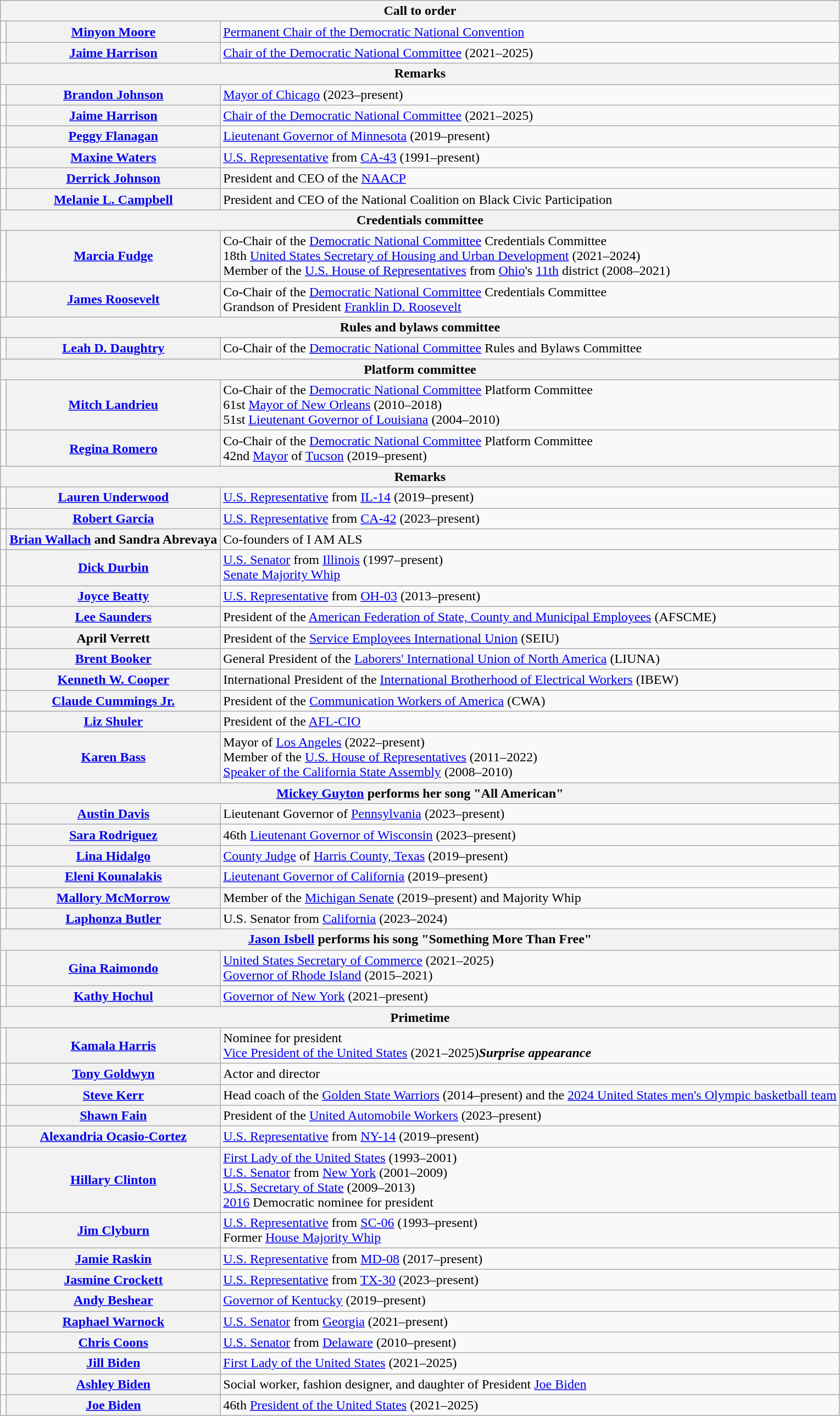<table class="wikitable">
<tr>
<th scope="row" colspan="3">Call to order</th>
</tr>
<tr>
<td></td>
<th scope="row"><a href='#'>Minyon Moore</a></th>
<td><a href='#'>Permanent Chair of the Democratic National Convention</a></td>
</tr>
<tr>
<td></td>
<th scope="row"><a href='#'>Jaime Harrison</a></th>
<td><a href='#'>Chair of the Democratic National Committee</a> (2021–2025)</td>
</tr>
<tr>
<th scope="row" colspan="3">Remarks</th>
</tr>
<tr>
<td></td>
<th scope="row"><a href='#'>Brandon Johnson</a></th>
<td><a href='#'>Mayor of Chicago</a> (2023–present)</td>
</tr>
<tr>
<td></td>
<th scope="row"><a href='#'>Jaime Harrison</a></th>
<td><a href='#'>Chair of the Democratic National Committee</a> (2021–2025)</td>
</tr>
<tr>
<td></td>
<th scope="row"><a href='#'>Peggy Flanagan</a></th>
<td><a href='#'>Lieutenant Governor of Minnesota</a> (2019–present)</td>
</tr>
<tr>
<td></td>
<th scope="row"><a href='#'>Maxine Waters</a></th>
<td><a href='#'>U.S. Representative</a> from <a href='#'>CA-43</a> (1991–present)</td>
</tr>
<tr>
<td></td>
<th scope="row"><a href='#'>Derrick Johnson</a></th>
<td>President and CEO of the <a href='#'>NAACP</a></td>
</tr>
<tr>
<td></td>
<th scope="row"><a href='#'>Melanie L. Campbell</a></th>
<td>President and CEO of the National Coalition on Black Civic Participation</td>
</tr>
<tr>
<th colspan="3">Credentials committee</th>
</tr>
<tr>
<td></td>
<th><a href='#'>Marcia Fudge</a></th>
<td>Co-Chair of the <a href='#'>Democratic National Committee</a> Credentials Committee <br>18th <a href='#'>United States Secretary of Housing and Urban Development</a> (2021–2024)<br>Member of the <a href='#'>U.S. House of Representatives</a> from <a href='#'>Ohio</a>'s <a href='#'>11th</a> district (2008–2021)</td>
</tr>
<tr>
<td></td>
<th><a href='#'>James Roosevelt</a></th>
<td>Co-Chair of the <a href='#'>Democratic National Committee</a> Credentials Committee<br>Grandson of President <a href='#'>Franklin D. Roosevelt</a></td>
</tr>
<tr>
<th colspan="3">Rules and bylaws committee</th>
</tr>
<tr>
<td></td>
<th><a href='#'>Leah D. Daughtry</a></th>
<td>Co-Chair of the <a href='#'>Democratic National Committee</a> Rules and Bylaws Committee</td>
</tr>
<tr>
<th colspan="3">Platform committee</th>
</tr>
<tr>
<td></td>
<th><a href='#'>Mitch Landrieu</a></th>
<td>Co-Chair of the <a href='#'>Democratic National Committee</a> Platform Committee<br>61st <a href='#'>Mayor of New Orleans</a> (2010–2018)<br> 51st <a href='#'>Lieutenant Governor of Louisiana</a> (2004–2010)</td>
</tr>
<tr>
<td></td>
<th><a href='#'>Regina Romero</a></th>
<td>Co-Chair of the <a href='#'>Democratic National Committee</a> Platform Committee<br> 42nd <a href='#'>Mayor</a> of <a href='#'>Tucson</a> (2019–present)</td>
</tr>
<tr>
<th colspan="3">Remarks</th>
</tr>
<tr>
<td></td>
<th scope="row"><a href='#'>Lauren Underwood</a></th>
<td><a href='#'>U.S. Representative</a> from <a href='#'>IL-14</a> (2019–present)</td>
</tr>
<tr>
<td></td>
<th scope="row"><a href='#'>Robert Garcia</a></th>
<td><a href='#'>U.S. Representative</a> from <a href='#'>CA-42</a> (2023–present)</td>
</tr>
<tr>
<td></td>
<th><a href='#'>Brian Wallach</a> and Sandra Abrevaya</th>
<td>Co-founders of I AM ALS</td>
</tr>
<tr>
<td></td>
<th><a href='#'>Dick Durbin</a></th>
<td><a href='#'>U.S. Senator</a> from <a href='#'>Illinois</a> (1997–present)<br> <a href='#'>Senate Majority Whip</a></td>
</tr>
<tr>
<td></td>
<th><a href='#'>Joyce Beatty</a></th>
<td><a href='#'>U.S. Representative</a> from <a href='#'>OH-03</a> (2013–present)</td>
</tr>
<tr>
<td></td>
<th scope="row"><a href='#'>Lee Saunders</a></th>
<td>President of the <a href='#'>American Federation of State, County and Municipal Employees</a> (AFSCME)</td>
</tr>
<tr>
<td></td>
<th scope="row">April Verrett</th>
<td>President of the <a href='#'>Service Employees International Union</a> (SEIU)</td>
</tr>
<tr>
<td></td>
<th scope="row"><a href='#'>Brent Booker</a></th>
<td>General President of the <a href='#'>Laborers' International Union of North America</a> (LIUNA)</td>
</tr>
<tr>
<td></td>
<th scope="row"><a href='#'>Kenneth W. Cooper</a></th>
<td>International President of the <a href='#'>International Brotherhood of Electrical Workers</a> (IBEW)</td>
</tr>
<tr>
<td></td>
<th scope="row"><a href='#'>Claude Cummings Jr.</a></th>
<td>President of the <a href='#'>Communication Workers of America</a> (CWA)</td>
</tr>
<tr>
<td></td>
<th scope="row"><a href='#'>Liz Shuler</a></th>
<td>President of the <a href='#'>AFL-CIO</a></td>
</tr>
<tr>
<td></td>
<th><a href='#'>Karen Bass</a></th>
<td>Mayor of <a href='#'>Los Angeles</a> (2022–present)<br> Member of the <a href='#'>U.S. House of Representatives</a> (2011–2022)<br> <a href='#'>Speaker of the California State Assembly</a> (2008–2010)</td>
</tr>
<tr>
<th colspan="3"><a href='#'>Mickey Guyton</a> performs her song "All American"</th>
</tr>
<tr>
<td></td>
<th><a href='#'>Austin Davis</a></th>
<td>Lieutenant Governor of <a href='#'>Pennsylvania</a> (2023–present)</td>
</tr>
<tr>
<td></td>
<th><a href='#'>Sara Rodriguez</a></th>
<td>46th <a href='#'>Lieutenant Governor of Wisconsin</a> (2023–present)</td>
</tr>
<tr>
<td></td>
<th><a href='#'>Lina Hidalgo</a></th>
<td><a href='#'>County Judge</a> of <a href='#'>Harris County, Texas</a> (2019–present)</td>
</tr>
<tr>
<td></td>
<th><a href='#'>Eleni Kounalakis</a></th>
<td><a href='#'>Lieutenant Governor of California</a> (2019–present)</td>
</tr>
<tr>
<td></td>
<th scope="row"><a href='#'>Mallory McMorrow</a></th>
<td>Member of the <a href='#'>Michigan Senate</a> (2019–present) and Majority Whip</td>
</tr>
<tr>
<td></td>
<th><a href='#'>Laphonza Butler</a></th>
<td>U.S. Senator from <a href='#'>California</a> (2023–2024)</td>
</tr>
<tr>
<th colspan="3"><a href='#'>Jason Isbell</a> performs his song "Something More Than Free"</th>
</tr>
<tr>
<td></td>
<th scope="row"><a href='#'>Gina Raimondo</a></th>
<td><a href='#'>United States Secretary of Commerce</a> (2021–2025) <br><a href='#'>Governor of Rhode Island</a> (2015–2021)</td>
</tr>
<tr>
<td></td>
<th scope="row"><a href='#'>Kathy Hochul</a></th>
<td><a href='#'>Governor of New York</a> (2021–present)</td>
</tr>
<tr>
<th colspan="3">Primetime</th>
</tr>
<tr>
<td></td>
<th><a href='#'>Kamala Harris</a></th>
<td>Nominee for president<br><a href='#'>Vice President of the United States</a> (2021–2025)<strong><em>Surprise appearance</em></strong></td>
</tr>
<tr>
<td></td>
<th scope="row"><a href='#'>Tony Goldwyn</a></th>
<td>Actor and director</td>
</tr>
<tr>
<td></td>
<th><a href='#'>Steve Kerr</a></th>
<td>Head coach of the <a href='#'>Golden State Warriors</a> (2014–present) and the <a href='#'>2024 United States men's Olympic basketball team</a></td>
</tr>
<tr>
<td></td>
<th scope="row"><a href='#'>Shawn Fain</a></th>
<td>President of the <a href='#'>United Automobile Workers</a> (2023–present)</td>
</tr>
<tr>
<td></td>
<th scope="row"><a href='#'>Alexandria Ocasio-Cortez</a></th>
<td><a href='#'>U.S. Representative</a> from <a href='#'>NY-14</a> (2019–present)</td>
</tr>
<tr>
<td></td>
<th scope="row"><a href='#'>Hillary Clinton</a></th>
<td><a href='#'>First Lady of the United States</a> (1993–2001)<br><a href='#'>U.S. Senator</a> from <a href='#'>New York</a> (2001–2009)<br><a href='#'>U.S. Secretary of State</a> (2009–2013)<br><a href='#'>2016</a> Democratic nominee for president</td>
</tr>
<tr>
<td></td>
<th scope="row"><a href='#'>Jim Clyburn</a></th>
<td><a href='#'>U.S. Representative</a> from <a href='#'>SC-06</a> (1993–present)<br>Former <a href='#'>House Majority Whip</a></td>
</tr>
<tr>
<td></td>
<th scope="row"><a href='#'>Jamie Raskin</a></th>
<td><a href='#'>U.S. Representative</a> from <a href='#'>MD-08</a> (2017–present)</td>
</tr>
<tr>
<td></td>
<th scope="row"><a href='#'>Jasmine Crockett</a></th>
<td><a href='#'>U.S. Representative</a> from <a href='#'>TX-30</a> (2023–present)</td>
</tr>
<tr>
<td></td>
<th scope="row"><a href='#'>Andy Beshear</a></th>
<td><a href='#'>Governor of Kentucky</a> (2019–present)</td>
</tr>
<tr>
<td></td>
<th scope="row"><a href='#'>Raphael Warnock</a></th>
<td><a href='#'>U.S. Senator</a> from <a href='#'>Georgia</a> (2021–present)</td>
</tr>
<tr>
<td></td>
<th scope="row"><a href='#'>Chris Coons</a></th>
<td><a href='#'>U.S. Senator</a> from <a href='#'>Delaware</a> (2010–present)</td>
</tr>
<tr>
<td></td>
<th scope="row"><a href='#'>Jill Biden</a></th>
<td><a href='#'>First Lady of the United States</a> (2021–2025)</td>
</tr>
<tr>
<td></td>
<th scope="row"><a href='#'>Ashley Biden</a></th>
<td>Social worker, fashion designer, and daughter of President <a href='#'>Joe Biden</a></td>
</tr>
<tr>
<td></td>
<th scope="row"><a href='#'>Joe Biden</a></th>
<td>46th <a href='#'>President of the United States</a> (2021–2025)</td>
</tr>
</table>
